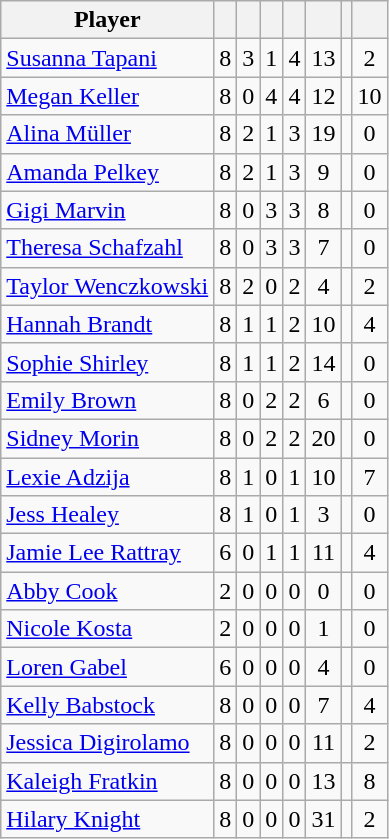<table class="wikitable sortable" style="text-align:center;">
<tr>
<th>Player</th>
<th></th>
<th></th>
<th></th>
<th></th>
<th></th>
<th data-sort-type="number"></th>
<th></th>
</tr>
<tr>
<td style="text-align:left;"><a href='#'>Susanna Tapani</a></td>
<td>8</td>
<td>3</td>
<td>1</td>
<td>4</td>
<td>13</td>
<td></td>
<td>2</td>
</tr>
<tr>
<td style="text-align:left;"><a href='#'>Megan Keller</a></td>
<td>8</td>
<td>0</td>
<td>4</td>
<td>4</td>
<td>12</td>
<td></td>
<td>10</td>
</tr>
<tr>
<td style="text-align:left;"><a href='#'>Alina Müller</a></td>
<td>8</td>
<td>2</td>
<td>1</td>
<td>3</td>
<td>19</td>
<td></td>
<td>0</td>
</tr>
<tr>
<td style="text-align:left;"><a href='#'>Amanda Pelkey</a></td>
<td>8</td>
<td>2</td>
<td>1</td>
<td>3</td>
<td>9</td>
<td></td>
<td>0</td>
</tr>
<tr>
<td style="text-align:left;"><a href='#'>Gigi Marvin</a></td>
<td>8</td>
<td>0</td>
<td>3</td>
<td>3</td>
<td>8</td>
<td></td>
<td>0</td>
</tr>
<tr>
<td style="text-align:left;"><a href='#'>Theresa Schafzahl</a></td>
<td>8</td>
<td>0</td>
<td>3</td>
<td>3</td>
<td>7</td>
<td></td>
<td>0</td>
</tr>
<tr>
<td style="text-align:left;"><a href='#'>Taylor Wenczkowski</a></td>
<td>8</td>
<td>2</td>
<td>0</td>
<td>2</td>
<td>4</td>
<td></td>
<td>2</td>
</tr>
<tr>
<td style="text-align:left;"><a href='#'>Hannah Brandt</a></td>
<td>8</td>
<td>1</td>
<td>1</td>
<td>2</td>
<td>10</td>
<td></td>
<td>4</td>
</tr>
<tr>
<td style="text-align:left;"><a href='#'>Sophie Shirley</a></td>
<td>8</td>
<td>1</td>
<td>1</td>
<td>2</td>
<td>14</td>
<td></td>
<td>0</td>
</tr>
<tr>
<td style="text-align:left;"><a href='#'>Emily Brown</a></td>
<td>8</td>
<td>0</td>
<td>2</td>
<td>2</td>
<td>6</td>
<td></td>
<td>0</td>
</tr>
<tr>
<td style="text-align:left;"><a href='#'>Sidney Morin</a></td>
<td>8</td>
<td>0</td>
<td>2</td>
<td>2</td>
<td>20</td>
<td></td>
<td>0</td>
</tr>
<tr>
<td style="text-align:left;"><a href='#'>Lexie Adzija</a></td>
<td>8</td>
<td>1</td>
<td>0</td>
<td>1</td>
<td>10</td>
<td></td>
<td>7</td>
</tr>
<tr>
<td style="text-align:left;"><a href='#'>Jess Healey</a></td>
<td>8</td>
<td>1</td>
<td>0</td>
<td>1</td>
<td>3</td>
<td></td>
<td>0</td>
</tr>
<tr>
<td style="text-align:left;"><a href='#'>Jamie Lee Rattray</a></td>
<td>6</td>
<td>0</td>
<td>1</td>
<td>1</td>
<td>11</td>
<td></td>
<td>4</td>
</tr>
<tr>
<td style="text-align:left;"><a href='#'>Abby Cook</a></td>
<td>2</td>
<td>0</td>
<td>0</td>
<td>0</td>
<td>0</td>
<td></td>
<td>0</td>
</tr>
<tr>
<td style="text-align:left;"><a href='#'>Nicole Kosta</a></td>
<td>2</td>
<td>0</td>
<td>0</td>
<td>0</td>
<td>1</td>
<td></td>
<td>0</td>
</tr>
<tr>
<td style="text-align:left;"><a href='#'>Loren Gabel</a></td>
<td>6</td>
<td>0</td>
<td>0</td>
<td>0</td>
<td>4</td>
<td></td>
<td>0</td>
</tr>
<tr>
<td style="text-align:left;"><a href='#'>Kelly Babstock</a></td>
<td>8</td>
<td>0</td>
<td>0</td>
<td>0</td>
<td>7</td>
<td></td>
<td>4</td>
</tr>
<tr>
<td style="text-align:left;"><a href='#'>Jessica Digirolamo</a></td>
<td>8</td>
<td>0</td>
<td>0</td>
<td>0</td>
<td>11</td>
<td></td>
<td>2</td>
</tr>
<tr>
<td style="text-align:left;"><a href='#'>Kaleigh Fratkin</a></td>
<td>8</td>
<td>0</td>
<td>0</td>
<td>0</td>
<td>13</td>
<td></td>
<td>8</td>
</tr>
<tr>
<td style="text-align:left;"><a href='#'>Hilary Knight</a></td>
<td>8</td>
<td>0</td>
<td>0</td>
<td>0</td>
<td>31</td>
<td></td>
<td>2</td>
</tr>
</table>
